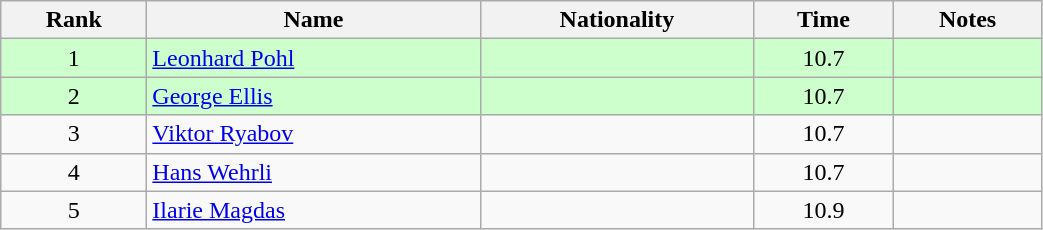<table class="wikitable sortable" style="text-align:center;width: 55%">
<tr>
<th>Rank</th>
<th>Name</th>
<th>Nationality</th>
<th>Time</th>
<th>Notes</th>
</tr>
<tr bgcolor=ccffcc>
<td>1</td>
<td align=left><a href='#'>Leonhard Pohl</a></td>
<td align=left></td>
<td>10.7</td>
<td></td>
</tr>
<tr bgcolor=ccffcc>
<td>2</td>
<td align=left><a href='#'>George Ellis</a></td>
<td align=left></td>
<td>10.7</td>
<td></td>
</tr>
<tr>
<td>3</td>
<td align=left><a href='#'>Viktor Ryabov</a></td>
<td align=left></td>
<td>10.7</td>
<td></td>
</tr>
<tr>
<td>4</td>
<td align=left><a href='#'>Hans Wehrli</a></td>
<td align=left></td>
<td>10.7</td>
<td></td>
</tr>
<tr>
<td>5</td>
<td align=left><a href='#'>Ilarie Magdas</a></td>
<td align=left></td>
<td>10.9</td>
<td></td>
</tr>
</table>
